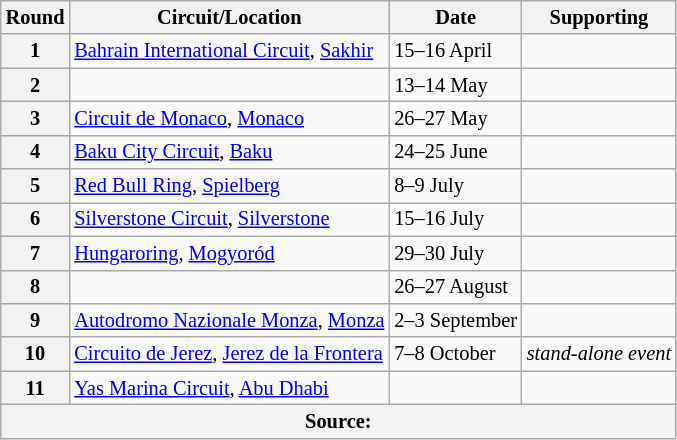<table class=wikitable style="font-size:85%;">
<tr>
<th>Round</th>
<th>Circuit/Location</th>
<th>Date</th>
<th>Supporting</th>
</tr>
<tr>
<th>1</th>
<td> <a href='#'>Bahrain International Circuit</a>, <a href='#'>Sakhir</a></td>
<td>15–16 April</td>
<td><em></em></td>
</tr>
<tr>
<th>2</th>
<td></td>
<td>13–14 May</td>
<td><em></em></td>
</tr>
<tr>
<th>3</th>
<td> <a href='#'>Circuit de Monaco</a>, <a href='#'>Monaco</a></td>
<td>26–27 May</td>
<td><em></em></td>
</tr>
<tr>
<th>4</th>
<td> <a href='#'>Baku City Circuit</a>, <a href='#'>Baku</a></td>
<td>24–25 June</td>
<td></td>
</tr>
<tr>
<th>5</th>
<td> <a href='#'>Red Bull Ring</a>, <a href='#'>Spielberg</a></td>
<td>8–9 July</td>
<td><em></em></td>
</tr>
<tr>
<th>6</th>
<td> <a href='#'>Silverstone Circuit</a>, <a href='#'>Silverstone</a></td>
<td>15–16 July</td>
<td><em></em></td>
</tr>
<tr>
<th>7</th>
<td> <a href='#'>Hungaroring</a>, <a href='#'>Mogyoród</a></td>
<td>29–30 July</td>
<td><em></em></td>
</tr>
<tr>
<th>8</th>
<td></td>
<td>26–27 August</td>
<td><em></em></td>
</tr>
<tr>
<th>9</th>
<td> <a href='#'>Autodromo Nazionale Monza</a>, <a href='#'>Monza</a></td>
<td>2–3 September</td>
<td><em></em></td>
</tr>
<tr>
<th>10</th>
<td> <a href='#'>Circuito de Jerez</a>, <a href='#'>Jerez de la Frontera</a></td>
<td>7–8 October</td>
<td><em>stand-alone event</em></td>
</tr>
<tr>
<th>11</th>
<td> <a href='#'>Yas Marina Circuit</a>, <a href='#'>Abu Dhabi</a></td>
<td></td>
<td><em></em></td>
</tr>
<tr>
<th Colspan=5>Source:</th>
</tr>
</table>
